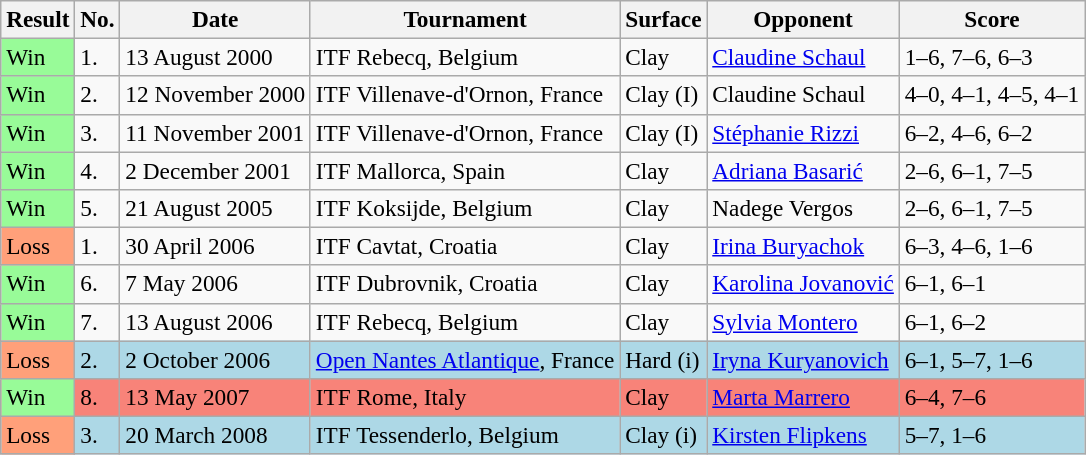<table class="sortable wikitable" style=font-size:97%>
<tr>
<th>Result</th>
<th>No.</th>
<th>Date</th>
<th>Tournament</th>
<th>Surface</th>
<th>Opponent</th>
<th class="unsortable">Score</th>
</tr>
<tr>
<td style="background:#98fb98;">Win</td>
<td>1.</td>
<td>13 August 2000</td>
<td>ITF Rebecq, Belgium</td>
<td>Clay</td>
<td> <a href='#'>Claudine Schaul</a></td>
<td>1–6, 7–6, 6–3</td>
</tr>
<tr>
<td style="background:#98fb98;">Win</td>
<td>2.</td>
<td>12 November 2000</td>
<td>ITF Villenave-d'Ornon, France</td>
<td>Clay (I)</td>
<td> Claudine Schaul</td>
<td>4–0, 4–1, 4–5, 4–1</td>
</tr>
<tr>
<td style="background:#98fb98;">Win</td>
<td>3.</td>
<td>11 November 2001</td>
<td>ITF Villenave-d'Ornon, France</td>
<td>Clay (I)</td>
<td> <a href='#'>Stéphanie Rizzi</a></td>
<td>6–2, 4–6, 6–2</td>
</tr>
<tr>
<td style="background:#98fb98;">Win</td>
<td>4.</td>
<td>2 December 2001</td>
<td>ITF Mallorca, Spain</td>
<td>Clay</td>
<td> <a href='#'>Adriana Basarić</a></td>
<td>2–6, 6–1, 7–5</td>
</tr>
<tr>
<td style="background:#98fb98;">Win</td>
<td>5.</td>
<td>21 August 2005</td>
<td>ITF Koksijde, Belgium</td>
<td>Clay</td>
<td> Nadege Vergos</td>
<td>2–6, 6–1, 7–5</td>
</tr>
<tr>
<td style="background:#ffa07a;">Loss</td>
<td>1.</td>
<td>30 April 2006</td>
<td>ITF Cavtat, Croatia</td>
<td>Clay</td>
<td> <a href='#'>Irina Buryachok</a></td>
<td>6–3, 4–6, 1–6</td>
</tr>
<tr>
<td style="background:#98fb98;">Win</td>
<td>6.</td>
<td>7 May 2006</td>
<td>ITF Dubrovnik, Croatia</td>
<td>Clay</td>
<td> <a href='#'>Karolina Jovanović</a></td>
<td>6–1, 6–1</td>
</tr>
<tr>
<td style="background:#98fb98;">Win</td>
<td>7.</td>
<td>13 August 2006</td>
<td>ITF Rebecq, Belgium</td>
<td>Clay</td>
<td> <a href='#'>Sylvia Montero</a></td>
<td>6–1, 6–2</td>
</tr>
<tr style="background:lightblue;">
<td style="background:#ffa07a;">Loss</td>
<td>2.</td>
<td>2 October 2006</td>
<td><a href='#'>Open Nantes Atlantique</a>, France</td>
<td>Hard (i)</td>
<td> <a href='#'>Iryna Kuryanovich</a></td>
<td>6–1, 5–7, 1–6</td>
</tr>
<tr bgcolor="#F88379">
<td style="background:#98fb98;">Win</td>
<td>8.</td>
<td>13 May 2007</td>
<td>ITF Rome, Italy</td>
<td>Clay</td>
<td> <a href='#'>Marta Marrero</a></td>
<td>6–4, 7–6</td>
</tr>
<tr style="background:lightblue;">
<td bgcolor=FFA07A>Loss</td>
<td>3.</td>
<td>20 March 2008</td>
<td>ITF Tessenderlo, Belgium</td>
<td>Clay (i)</td>
<td> <a href='#'>Kirsten Flipkens</a></td>
<td>5–7, 1–6</td>
</tr>
</table>
